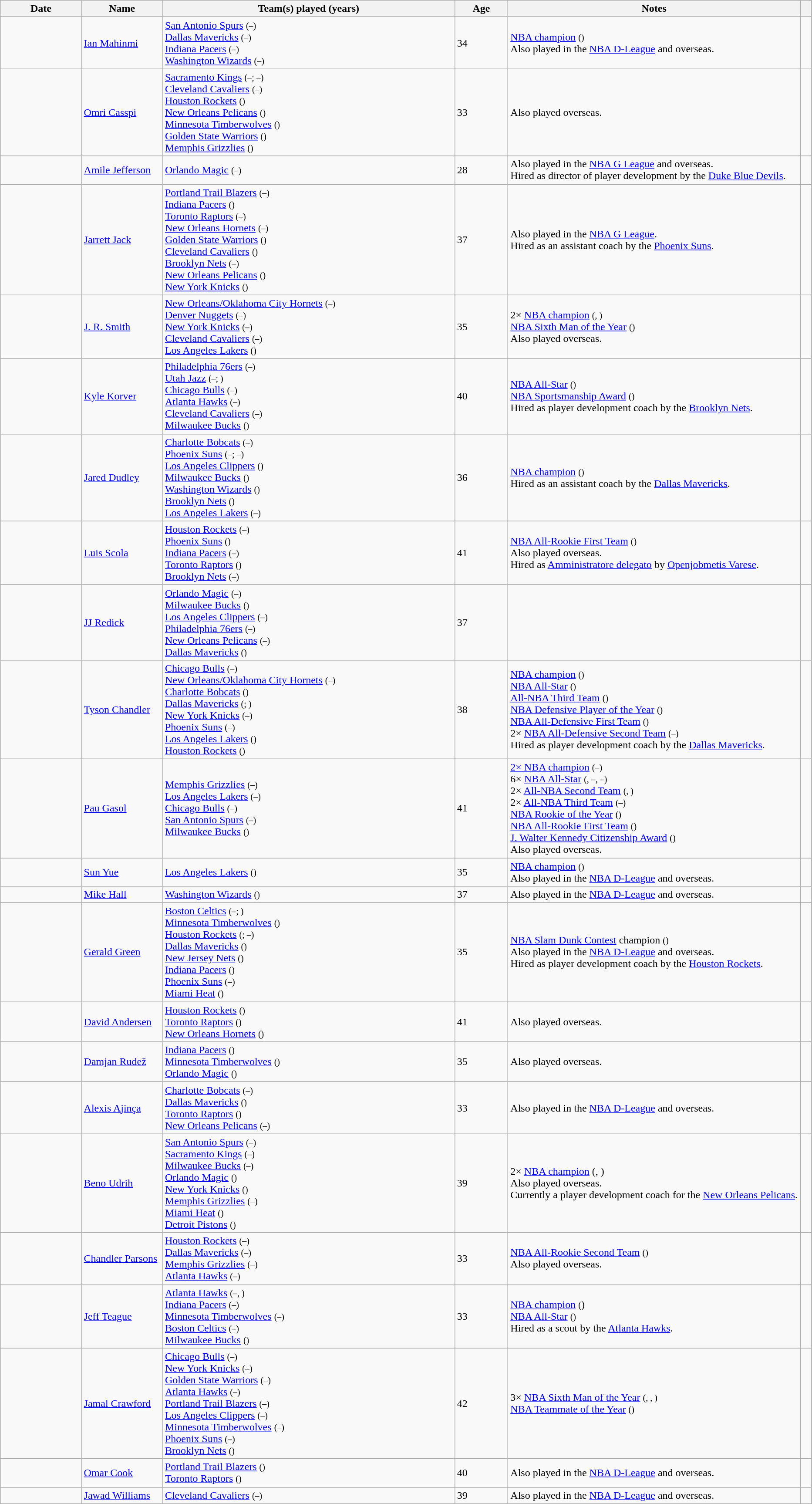<table class="sortable wikitable sticky-header sort-under col4center col6center">
<tr>
<th style="width:10%">Date</th>
<th style="width:10%">Name</th>
<th style="width:36%">Team(s) played (years)</th>
<th>Age</th>
<th style="width:36%">Notes</th>
<th class="unsortable"></th>
</tr>
<tr>
<td></td>
<td><a href='#'>Ian Mahinmi</a></td>
<td><a href='#'>San Antonio Spurs</a> <small>(–)</small><br><a href='#'>Dallas Mavericks</a> <small>(–)</small><br><a href='#'>Indiana Pacers</a> <small>(–)</small><br><a href='#'>Washington Wizards</a> <small>(–)</small></td>
<td>34</td>
<td><a href='#'>NBA champion</a> <small>()</small><br>Also played in the <a href='#'>NBA D-League</a> and overseas.</td>
<td></td>
</tr>
<tr>
<td></td>
<td><a href='#'>Omri Casspi</a></td>
<td><a href='#'>Sacramento Kings</a> <small>(–; –)</small><br><a href='#'>Cleveland Cavaliers</a> <small>(–)</small><br><a href='#'>Houston Rockets</a> <small>()</small><br><a href='#'>New Orleans Pelicans</a> <small>()</small><br><a href='#'>Minnesota Timberwolves</a> <small>()</small><br><a href='#'>Golden State Warriors</a> <small>()</small><br><a href='#'>Memphis Grizzlies</a> <small>()</small></td>
<td>33</td>
<td>Also played overseas.</td>
<td></td>
</tr>
<tr>
<td></td>
<td><a href='#'>Amile Jefferson</a></td>
<td><a href='#'>Orlando Magic</a> <small>(–)</small></td>
<td>28</td>
<td>Also played in the <a href='#'>NBA G League</a> and overseas.<br>Hired as director of player development by the <a href='#'>Duke Blue Devils</a>.</td>
<td></td>
</tr>
<tr>
<td></td>
<td><a href='#'>Jarrett Jack</a></td>
<td><a href='#'>Portland Trail Blazers</a> <small>(–)</small><br><a href='#'>Indiana Pacers</a> <small>()</small><br><a href='#'>Toronto Raptors</a> <small>(–)</small><br><a href='#'>New Orleans Hornets</a> <small>(–)</small><br><a href='#'>Golden State Warriors</a> <small>()</small><br><a href='#'>Cleveland Cavaliers</a> <small>()</small><br><a href='#'>Brooklyn Nets</a> <small>(–)</small><br><a href='#'>New Orleans Pelicans</a> <small>()</small><br><a href='#'>New York Knicks</a> <small>()</small></td>
<td>37</td>
<td>Also played in the <a href='#'>NBA G League</a>.<br>Hired as an assistant coach by the <a href='#'>Phoenix Suns</a>.</td>
<td></td>
</tr>
<tr>
<td></td>
<td><a href='#'>J. R. Smith</a></td>
<td><a href='#'>New Orleans/Oklahoma City Hornets</a> <small>(–)</small><br><a href='#'>Denver Nuggets</a> <small>(–)</small><br><a href='#'>New York Knicks</a> <small>(–)</small><br><a href='#'>Cleveland Cavaliers</a> <small>(–)</small><br><a href='#'>Los Angeles Lakers</a> <small>()</small></td>
<td>35</td>
<td>2× <a href='#'>NBA champion</a> <small>(, )</small><br><a href='#'>NBA Sixth Man of the Year</a> <small>()</small><br>Also played overseas.</td>
<td></td>
</tr>
<tr>
<td></td>
<td><a href='#'>Kyle Korver</a></td>
<td><a href='#'>Philadelphia 76ers</a> <small>(–)</small><br><a href='#'>Utah Jazz</a> <small>(–; )</small><br><a href='#'>Chicago Bulls</a> <small>(–)</small><br><a href='#'>Atlanta Hawks</a> <small>(–)</small><br><a href='#'>Cleveland Cavaliers</a> <small>(–)</small><br><a href='#'>Milwaukee Bucks</a> <small>()</small></td>
<td>40</td>
<td><a href='#'>NBA All-Star</a> <small>()</small><br><a href='#'>NBA Sportsmanship Award</a> <small>()</small><br>Hired as player development coach by the <a href='#'>Brooklyn Nets</a>.</td>
<td></td>
</tr>
<tr>
<td></td>
<td><a href='#'>Jared Dudley</a></td>
<td><a href='#'>Charlotte Bobcats</a> <small>(–)</small><br><a href='#'>Phoenix Suns</a> <small>(–; –)</small><br><a href='#'>Los Angeles Clippers</a> <small>()</small><br><a href='#'>Milwaukee Bucks</a> <small>()</small><br><a href='#'>Washington Wizards</a> <small>()</small><br><a href='#'>Brooklyn Nets</a> <small>()</small><br><a href='#'>Los Angeles Lakers</a> <small>(–)</small></td>
<td>36</td>
<td><a href='#'>NBA champion</a> <small>()</small><br>Hired as an assistant coach by the <a href='#'>Dallas Mavericks</a>.</td>
<td></td>
</tr>
<tr>
<td></td>
<td><a href='#'>Luis Scola</a></td>
<td><a href='#'>Houston Rockets</a> <small>(–)</small><br><a href='#'>Phoenix Suns</a> <small>()</small><br><a href='#'>Indiana Pacers</a> <small>(–)</small><br><a href='#'>Toronto Raptors</a> <small>()</small><br><a href='#'>Brooklyn Nets</a> <small>(–)</small></td>
<td>41</td>
<td><a href='#'>NBA All-Rookie First Team</a> <small>()</small><br>Also played overseas.<br>Hired as <a href='#'>Amministratore delegato</a> by <a href='#'>Openjobmetis Varese</a>.</td>
<td></td>
</tr>
<tr>
<td></td>
<td><a href='#'>JJ Redick</a></td>
<td><a href='#'>Orlando Magic</a> <small>(–)</small><br><a href='#'>Milwaukee Bucks</a> <small>()</small><br><a href='#'>Los Angeles Clippers</a> <small>(–)</small><br><a href='#'>Philadelphia 76ers</a> <small>(–)</small><br><a href='#'>New Orleans Pelicans</a> <small>(–)</small><br><a href='#'>Dallas Mavericks</a> <small>()</small></td>
<td>37</td>
<td></td>
<td></td>
</tr>
<tr>
<td></td>
<td><a href='#'>Tyson Chandler</a></td>
<td><a href='#'>Chicago Bulls</a> <small>(–)</small><br><a href='#'>New Orleans/Oklahoma City Hornets</a> <small>(–)</small><br><a href='#'>Charlotte Bobcats</a> <small>()</small><br><a href='#'>Dallas Mavericks</a> <small>(; )</small><br><a href='#'>New York Knicks</a> <small>(–)</small><br><a href='#'>Phoenix Suns</a> <small>(–)</small><br><a href='#'>Los Angeles Lakers</a> <small>()</small><br><a href='#'>Houston Rockets</a> <small>()</small></td>
<td>38</td>
<td><a href='#'>NBA champion</a> <small>()</small><br><a href='#'>NBA All-Star</a> <small>()</small><br><a href='#'>All-NBA Third Team</a> <small>()</small><br><a href='#'>NBA Defensive Player of the Year</a> <small>()</small><br><a href='#'>NBA All-Defensive First Team</a> <small>()</small><br>2× <a href='#'>NBA All-Defensive Second Team</a> <small>(–)</small><br>Hired as player development coach by the <a href='#'>Dallas Mavericks</a>.</td>
<td></td>
</tr>
<tr>
<td></td>
<td><a href='#'>Pau Gasol</a></td>
<td><a href='#'>Memphis Grizzlies</a> <small>(–)</small><br><a href='#'>Los Angeles Lakers</a> <small>(–)</small><br><a href='#'>Chicago Bulls</a> <small>(–)</small><br><a href='#'>San Antonio Spurs</a> <small>(–)</small><br><a href='#'>Milwaukee Bucks</a> <small>()</small></td>
<td>41</td>
<td><a href='#'>2× NBA champion</a> <small>(–)</small><br>6× <a href='#'>NBA All-Star</a> <small>(, –, –)</small><br>2× <a href='#'>All-NBA Second Team</a> <small>(, )</small><br>2× <a href='#'>All-NBA Third Team</a> <small>(–)</small><br><a href='#'>NBA Rookie of the Year</a> <small>()</small><br><a href='#'>NBA All-Rookie First Team</a> <small>()</small><br><a href='#'>J. Walter Kennedy Citizenship Award</a> <small>()</small><br>Also played overseas.</td>
<td></td>
</tr>
<tr>
<td></td>
<td><a href='#'>Sun Yue</a></td>
<td><a href='#'>Los Angeles Lakers</a> <small>()</small></td>
<td>35</td>
<td><a href='#'>NBA champion</a> <small>()</small><br>Also played in the <a href='#'>NBA D-League</a> and overseas.</td>
<td></td>
</tr>
<tr>
<td></td>
<td><a href='#'>Mike Hall</a></td>
<td><a href='#'>Washington Wizards</a> <small>()</small></td>
<td>37</td>
<td>Also played in the <a href='#'>NBA D-League</a> and overseas.</td>
<td></td>
</tr>
<tr>
<td></td>
<td><a href='#'>Gerald Green</a></td>
<td><a href='#'>Boston Celtics</a> <small>(–; )</small><br><a href='#'>Minnesota Timberwolves</a> <small>()</small><br><a href='#'>Houston Rockets</a> <small>(; –)</small><br><a href='#'>Dallas Mavericks</a> <small>()</small><br><a href='#'>New Jersey Nets</a> <small>()</small><br><a href='#'>Indiana Pacers</a> <small>()</small><br><a href='#'>Phoenix Suns</a> <small>(–)</small><br><a href='#'>Miami Heat</a> <small>()</small></td>
<td>35</td>
<td><a href='#'>NBA Slam Dunk Contest</a> champion <small>()</small><br>Also played in the <a href='#'>NBA D-League</a> and overseas.<br>Hired as player development coach by the <a href='#'>Houston Rockets</a>.</td>
<td></td>
</tr>
<tr>
<td></td>
<td><a href='#'>David Andersen</a></td>
<td><a href='#'>Houston Rockets</a> <small>()</small><br><a href='#'>Toronto Raptors</a> <small>()</small><br><a href='#'>New Orleans Hornets</a> <small>()</small></td>
<td>41</td>
<td>Also played overseas.</td>
<td></td>
</tr>
<tr>
<td></td>
<td><a href='#'>Damjan Rudež</a></td>
<td><a href='#'>Indiana Pacers</a> <small>()</small><br><a href='#'>Minnesota Timberwolves</a> <small>()</small><br><a href='#'>Orlando Magic</a> <small>()</small></td>
<td>35</td>
<td>Also played overseas.</td>
<td></td>
</tr>
<tr>
<td></td>
<td><a href='#'>Alexis Ajinça</a></td>
<td><a href='#'>Charlotte Bobcats</a> <small>(–)</small><br><a href='#'>Dallas Mavericks</a> <small>()</small><br><a href='#'>Toronto Raptors</a> <small>()</small><br><a href='#'>New Orleans Pelicans</a> <small>(–)</small></td>
<td>33</td>
<td>Also played in the <a href='#'>NBA D-League</a> and overseas.</td>
<td></td>
</tr>
<tr>
<td></td>
<td><a href='#'>Beno Udrih</a></td>
<td><a href='#'>San Antonio Spurs</a> <small>(–)</small><br><a href='#'>Sacramento Kings</a> <small>(–)</small><br><a href='#'>Milwaukee Bucks</a> <small>(–)</small><br><a href='#'>Orlando Magic</a> <small>()</small><br><a href='#'>New York Knicks</a> <small>()</small><br><a href='#'>Memphis Grizzlies</a> <small>(–)</small><br><a href='#'>Miami Heat</a> <small>()</small><br><a href='#'>Detroit Pistons</a> <small>()</small></td>
<td>39</td>
<td>2× <a href='#'>NBA champion</a> (, )<br>Also played overseas.<br>Currently a player development coach for the <a href='#'>New Orleans Pelicans</a>.</td>
<td></td>
</tr>
<tr>
<td></td>
<td><a href='#'>Chandler Parsons</a></td>
<td><a href='#'>Houston Rockets</a> <small>(–)</small><br><a href='#'>Dallas Mavericks</a> <small>(–)</small><br><a href='#'>Memphis Grizzlies</a> <small>(–)</small><br><a href='#'>Atlanta Hawks</a> <small>(–)</small></td>
<td>33</td>
<td><a href='#'>NBA All-Rookie Second Team</a> <small>()</small><br>Also played overseas.</td>
<td></td>
</tr>
<tr>
<td></td>
<td><a href='#'>Jeff Teague</a></td>
<td><a href='#'>Atlanta Hawks</a> <small>(–, )</small><br><a href='#'>Indiana Pacers</a> <small>(–)</small><br><a href='#'>Minnesota Timberwolves</a> <small>(–)</small><br><a href='#'>Boston Celtics</a> <small>(–)</small><br><a href='#'>Milwaukee Bucks</a> <small>()</small></td>
<td>33</td>
<td><a href='#'>NBA champion</a> <small>(</small>)<br><a href='#'>NBA All-Star</a> <small>()</small><br>Hired as a scout by the <a href='#'>Atlanta Hawks</a>.</td>
<td></td>
</tr>
<tr>
<td></td>
<td><a href='#'>Jamal Crawford</a></td>
<td><a href='#'>Chicago Bulls</a> <small>(–)</small><br><a href='#'>New York Knicks</a> <small>(–)</small><br><a href='#'>Golden State Warriors</a> <small>(–)</small><br><a href='#'>Atlanta Hawks</a> <small>(–)</small><br><a href='#'>Portland Trail Blazers</a> <small>(–)</small><br><a href='#'>Los Angeles Clippers</a> <small>(–)</small><br><a href='#'>Minnesota Timberwolves</a> <small>(–)</small><br><a href='#'>Phoenix Suns</a> <small>(–)</small><br><a href='#'>Brooklyn Nets</a> <small>()</small></td>
<td>42</td>
<td>3× <a href='#'>NBA Sixth Man of the Year</a> <small>(, , )</small><br><a href='#'>NBA Teammate of the Year</a> <small>()</small></td>
<td></td>
</tr>
<tr>
<td></td>
<td><a href='#'>Omar Cook</a></td>
<td><a href='#'>Portland Trail Blazers</a> <small>()</small><br><a href='#'>Toronto Raptors</a> <small>()</small></td>
<td>40</td>
<td>Also played in the <a href='#'>NBA D-League</a> and overseas.</td>
<td></td>
</tr>
<tr>
<td></td>
<td><a href='#'>Jawad Williams</a></td>
<td><a href='#'>Cleveland Cavaliers</a> <small>(–)</small></td>
<td>39</td>
<td>Also played in the <a href='#'>NBA D-League</a> and overseas.</td>
<td></td>
</tr>
</table>
